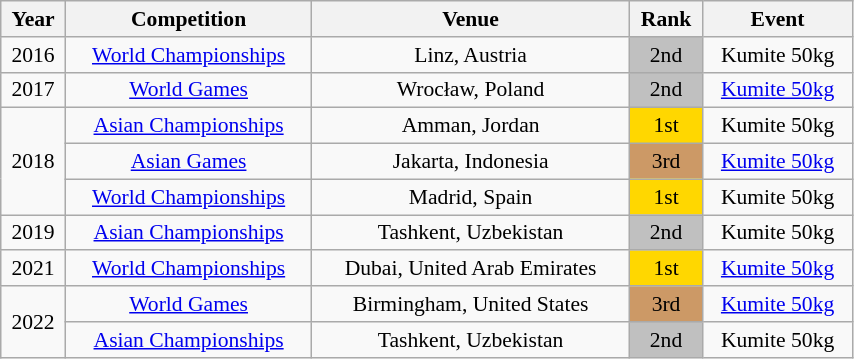<table class="wikitable sortable" width=45% style="font-size:90%; text-align:center;">
<tr>
<th>Year</th>
<th>Competition</th>
<th>Venue</th>
<th>Rank</th>
<th>Event</th>
</tr>
<tr>
<td>2016</td>
<td><a href='#'>World Championships</a></td>
<td>Linz, Austria</td>
<td bgcolor="silver">2nd</td>
<td>Kumite 50kg</td>
</tr>
<tr>
<td>2017</td>
<td><a href='#'>World Games</a></td>
<td>Wrocław, Poland</td>
<td bgcolor="silver">2nd</td>
<td><a href='#'>Kumite 50kg</a></td>
</tr>
<tr>
<td rowspan=3>2018</td>
<td><a href='#'>Asian Championships</a></td>
<td>Amman, Jordan</td>
<td bgcolor="gold">1st</td>
<td>Kumite 50kg</td>
</tr>
<tr>
<td><a href='#'>Asian Games</a></td>
<td>Jakarta, Indonesia</td>
<td bgcolor="cc9966">3rd</td>
<td><a href='#'>Kumite 50kg</a></td>
</tr>
<tr>
<td><a href='#'>World Championships</a></td>
<td>Madrid, Spain</td>
<td bgcolor="gold">1st</td>
<td>Kumite 50kg</td>
</tr>
<tr>
<td>2019</td>
<td><a href='#'>Asian Championships</a></td>
<td>Tashkent, Uzbekistan</td>
<td bgcolor="silver">2nd</td>
<td>Kumite 50kg</td>
</tr>
<tr>
<td>2021</td>
<td><a href='#'>World Championships</a></td>
<td>Dubai, United Arab Emirates</td>
<td bgcolor="gold">1st</td>
<td><a href='#'>Kumite 50kg</a></td>
</tr>
<tr>
<td rowspan=2>2022</td>
<td><a href='#'>World Games</a></td>
<td>Birmingham, United States</td>
<td bgcolor="cc9966">3rd</td>
<td><a href='#'>Kumite 50kg</a></td>
</tr>
<tr>
<td><a href='#'>Asian Championships</a></td>
<td>Tashkent, Uzbekistan</td>
<td bgcolor="silver">2nd</td>
<td>Kumite 50kg</td>
</tr>
</table>
